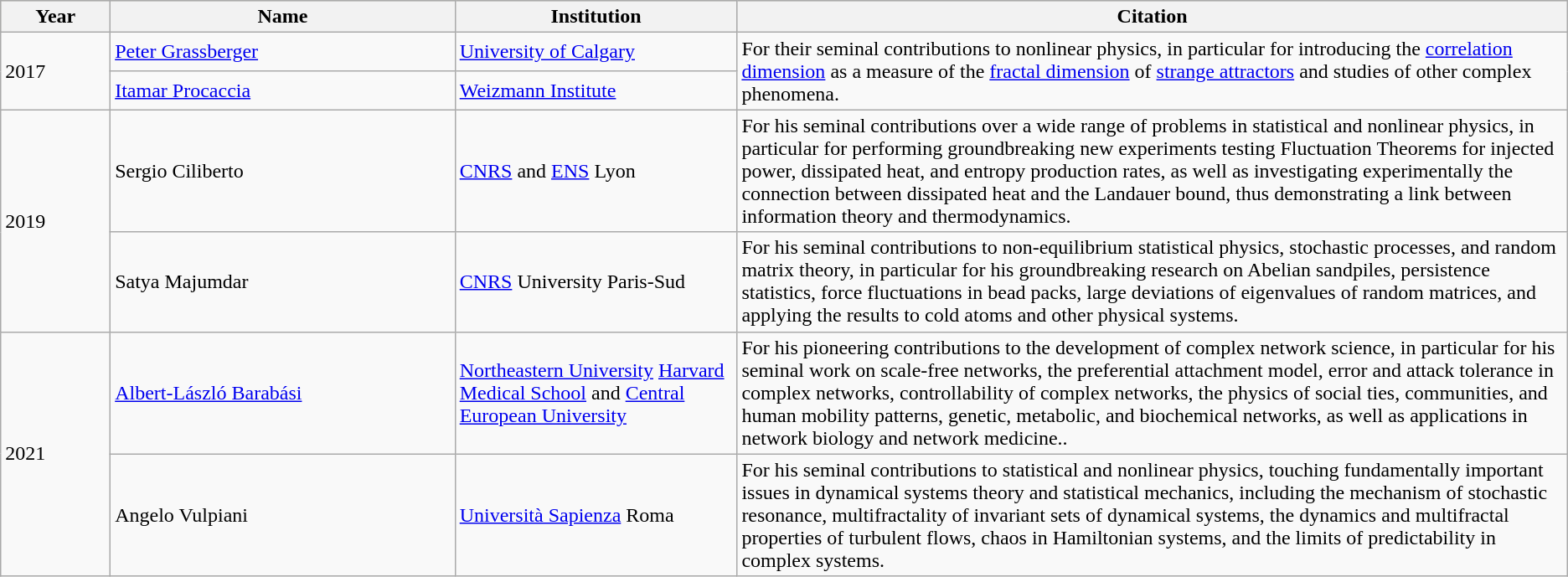<table class="wikitable">
<tr bgcolor="#ccccc">
<th style="width:7%">Year</th>
<th style="width:22%">Name</th>
<th style="width:18%">Institution</th>
<th>Citation</th>
</tr>
<tr>
<td rowspan=2>2017</td>
<td><a href='#'>Peter Grassberger</a></td>
<td><a href='#'>University of Calgary</a></td>
<td rowspan=2>For their seminal contributions to nonlinear physics, in particular for introducing the <a href='#'>correlation dimension</a> as a measure of the <a href='#'>fractal dimension</a> of <a href='#'>strange attractors</a> and studies of other complex phenomena.</td>
</tr>
<tr>
<td><a href='#'>Itamar Procaccia</a></td>
<td><a href='#'>Weizmann Institute</a></td>
</tr>
<tr>
<td rowspan=2>2019</td>
<td>Sergio Ciliberto</td>
<td><a href='#'>CNRS</a> and  <a href='#'>ENS</a> Lyon</td>
<td>For his seminal contributions over a wide range of problems in statistical and nonlinear physics, in particular for performing groundbreaking new experiments testing Fluctuation Theorems for injected power, dissipated heat, and entropy production rates, as well as investigating experimentally the connection between dissipated heat and the Landauer bound, thus demonstrating a link between information theory and thermodynamics.</td>
</tr>
<tr>
<td>Satya Majumdar</td>
<td><a href='#'>CNRS</a> University Paris-Sud</td>
<td>For his seminal contributions to non-equilibrium statistical physics, stochastic processes, and random matrix theory, in particular for his groundbreaking research on Abelian sandpiles, persistence statistics, force fluctuations in bead packs, large deviations of eigenvalues of random matrices, and applying the results to cold atoms and other physical systems.</td>
</tr>
<tr>
<td rowspan=2>2021</td>
<td><a href='#'>Albert-László Barabási</a></td>
<td><a href='#'>Northeastern University</a> <a href='#'>Harvard Medical School</a> and  <a href='#'>Central European University</a></td>
<td>For his pioneering contributions to the development of complex network science, in particular for his seminal work on scale-free networks, the preferential attachment model, error and attack tolerance in complex networks, controllability of complex networks, the physics of social ties, communities, and human mobility patterns, genetic, metabolic, and biochemical networks, as well as applications in network biology and network medicine..</td>
</tr>
<tr>
<td>Angelo Vulpiani</td>
<td><a href='#'>Università Sapienza</a> Roma</td>
<td>For his seminal contributions to statistical and nonlinear physics, touching fundamentally important issues in dynamical systems theory and statistical mechanics, including the mechanism of stochastic resonance, multifractality of invariant sets of dynamical systems, the dynamics and multifractal properties of turbulent flows, chaos in Hamiltonian systems, and the limits of predictability in complex systems.</td>
</tr>
</table>
